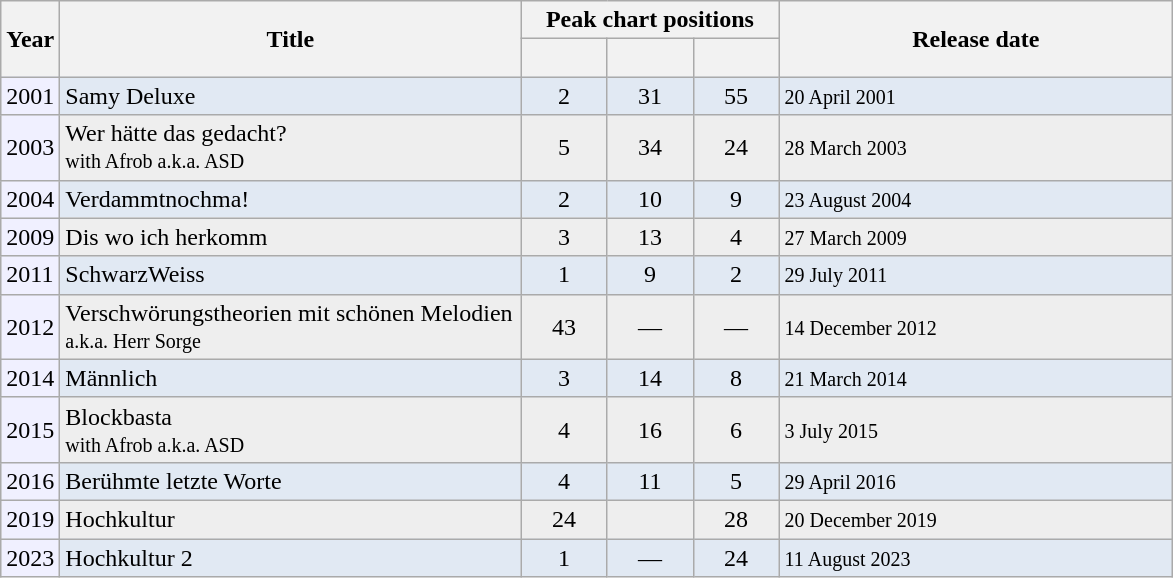<table class="wikitable">
<tr class="hintergrundfarbe8">
<th rowspan="2">Year</th>
<th width="300" rowspan="2">Title</th>
<th colspan="3">Peak chart positions</th>
<th width="255" rowspan="2">Release date</th>
</tr>
<tr class="hintergrundfarbe8">
<th width="50"><br></th>
<th width="50"></th>
<th width="50"><br></th>
</tr>
<tr bgcolor="#E1E9F3">
<td bgcolor="#f0f0ff">2001</td>
<td>Samy Deluxe</td>
<td align="center" >2</td>
<td align="center" >31</td>
<td align="center" >55</td>
<td><small>20 April 2001</small></td>
</tr>
<tr bgcolor="#eeeeee">
<td bgcolor="#f0f0ff">2003</td>
<td>Wer hätte das gedacht? <br><small>with Afrob a.k.a. ASD</small></td>
<td align="center" >5</td>
<td align="center" >34</td>
<td align="center" >24</td>
<td><small>28 March 2003</small></td>
</tr>
<tr bgcolor="#E1E9F3">
<td bgcolor="#f0f0ff">2004</td>
<td>Verdammtnochma!</td>
<td align="center" >2</td>
<td align="center" >10</td>
<td align="center" >9</td>
<td><small>23 August 2004</small></td>
</tr>
<tr bgcolor="#eeeeee">
<td bgcolor="#f0f0ff">2009</td>
<td>Dis wo ich herkomm</td>
<td align="center" >3</td>
<td align="center" >13</td>
<td align="center" >4</td>
<td><small>27 March 2009</small></td>
</tr>
<tr bgcolor="#E1E9F3">
<td bgcolor="#f0f0ff">2011</td>
<td>SchwarzWeiss</td>
<td align="center" >1</td>
<td align="center" >9</td>
<td align="center" >2</td>
<td><small>29 July 2011</small></td>
</tr>
<tr bgcolor="eeeeee">
<td bgcolor="#f0f0ff">2012</td>
<td>Verschwörungstheorien mit schönen Melodien <br><small>a.k.a. Herr Sorge</small></td>
<td align="center" >43</td>
<td align="center" >—</td>
<td align="center" >—</td>
<td><small>14 December 2012</small></td>
</tr>
<tr bgcolor="#E1E9F3">
<td bgcolor="#f0f0ff">2014</td>
<td>Männlich</td>
<td align="center" >3</td>
<td align="center" >14</td>
<td align="center" >8</td>
<td><small>21 March 2014</small></td>
</tr>
<tr bgcolor="#eeeeee">
<td bgcolor="#f0f0ff">2015</td>
<td>Blockbasta <br><small>with Afrob a.k.a. ASD</small></td>
<td align="center" >4</td>
<td align="center" >16</td>
<td align="center" >6</td>
<td><small>3 July 2015</small></td>
</tr>
<tr bgcolor="#E1E9F3">
<td bgcolor="#f0f0ff">2016</td>
<td>Berühmte letzte Worte</td>
<td align="center" >4</td>
<td align="center" >11</td>
<td align="center" >5</td>
<td><small>29 April 2016</small></td>
</tr>
<tr bgcolor="#eeeeee">
<td bgcolor="#f0f0ff">2019</td>
<td>Hochkultur</td>
<td align="center" >24</td>
<td align="center" ></td>
<td align="center" >28</td>
<td><small>20 December 2019</small></td>
</tr>
<tr bgcolor="#E1E9F3">
<td bgcolor="#f0f0ff">2023</td>
<td>Hochkultur 2</td>
<td align="center" >1</td>
<td align="center" >—</td>
<td align="center" >24</td>
<td><small>11 August 2023</small></td>
</tr>
</table>
